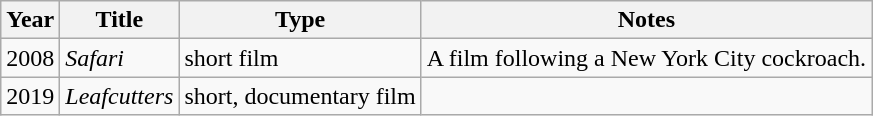<table class="wikitable sortable">
<tr>
<th>Year</th>
<th>Title</th>
<th>Type</th>
<th>Notes</th>
</tr>
<tr>
<td>2008</td>
<td><em>Safari</em></td>
<td>short film</td>
<td>A film following a New York City cockroach.</td>
</tr>
<tr>
<td>2019</td>
<td><em>Leafcutters</em></td>
<td>short, documentary film</td>
<td></td>
</tr>
</table>
